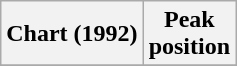<table class="wikitable plainrowheaders" style="text-align:center">
<tr>
<th scope="col">Chart (1992)</th>
<th scope="col">Peak<br>position</th>
</tr>
<tr>
</tr>
</table>
